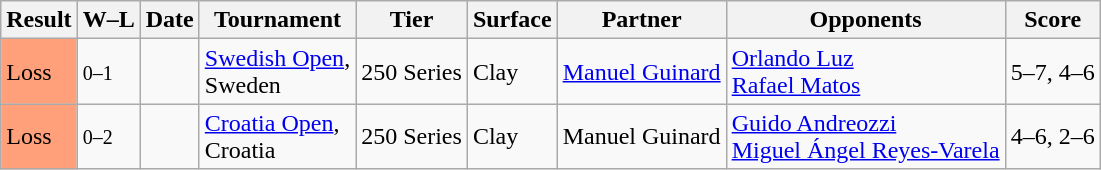<table class="sortable wikitable">
<tr>
<th>Result</th>
<th class=unsortable>W–L</th>
<th>Date</th>
<th>Tournament</th>
<th>Tier</th>
<th>Surface</th>
<th>Partner</th>
<th>Opponents</th>
<th class=unsortable>Score</th>
</tr>
<tr>
<td bgcolor=FFA07A>Loss</td>
<td><small>0–1</small></td>
<td><a href='#'></a></td>
<td><a href='#'>Swedish Open</a>,<br>Sweden</td>
<td>250 Series</td>
<td>Clay</td>
<td> <a href='#'>Manuel Guinard</a></td>
<td> <a href='#'>Orlando Luz</a> <br> <a href='#'>Rafael Matos</a></td>
<td>5–7, 4–6</td>
</tr>
<tr>
<td bgcolor=FFA07A>Loss</td>
<td><small>0–2</small></td>
<td><a href='#'></a></td>
<td><a href='#'>Croatia Open</a>,<br>Croatia</td>
<td>250 Series</td>
<td>Clay</td>
<td> Manuel Guinard</td>
<td> <a href='#'>Guido Andreozzi</a><br> <a href='#'>Miguel Ángel Reyes-Varela</a></td>
<td>4–6, 2–6</td>
</tr>
</table>
